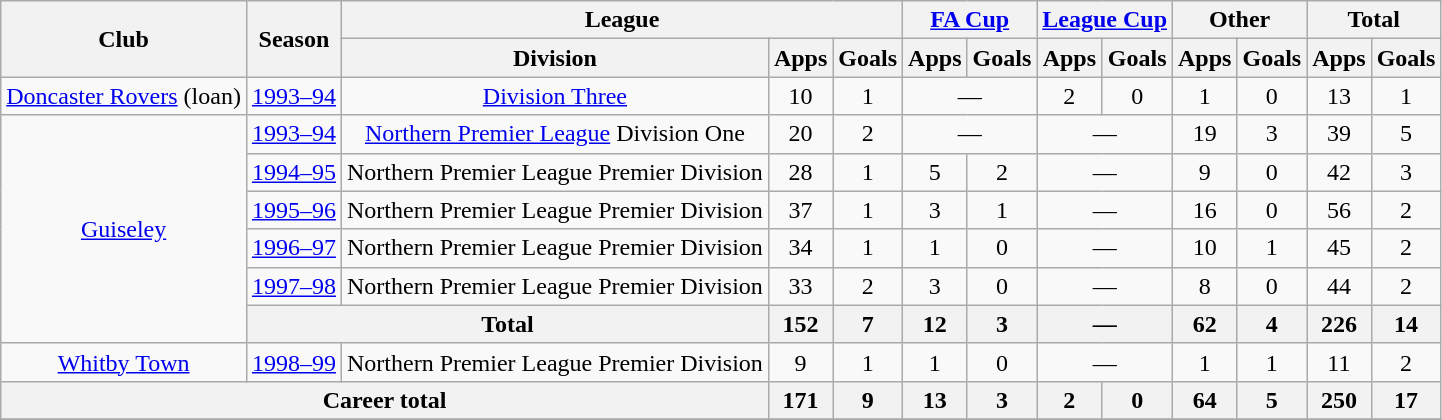<table class=wikitable style="text-align:center">
<tr>
<th rowspan="2">Club</th>
<th rowspan="2">Season</th>
<th colspan="3">League</th>
<th colspan="2"><a href='#'>FA Cup</a></th>
<th colspan="2"><a href='#'>League Cup</a></th>
<th colspan="2">Other</th>
<th colspan="2">Total</th>
</tr>
<tr>
<th>Division</th>
<th>Apps</th>
<th>Goals</th>
<th>Apps</th>
<th>Goals</th>
<th>Apps</th>
<th>Goals</th>
<th>Apps</th>
<th>Goals</th>
<th>Apps</th>
<th>Goals</th>
</tr>
<tr>
<td><a href='#'>Doncaster Rovers</a> (loan)</td>
<td><a href='#'>1993–94</a></td>
<td><a href='#'>Division Three</a></td>
<td>10</td>
<td>1</td>
<td colspan="2">—</td>
<td>2</td>
<td>0</td>
<td>1</td>
<td>0</td>
<td>13</td>
<td>1</td>
</tr>
<tr>
<td rowspan="6"><a href='#'>Guiseley</a></td>
<td><a href='#'>1993–94</a></td>
<td><a href='#'>Northern Premier League</a> Division One</td>
<td>20</td>
<td>2</td>
<td colspan="2">—</td>
<td colspan="2">—</td>
<td>19</td>
<td>3</td>
<td>39</td>
<td>5</td>
</tr>
<tr>
<td><a href='#'>1994–95</a></td>
<td>Northern Premier League Premier Division</td>
<td>28</td>
<td>1</td>
<td>5</td>
<td>2</td>
<td colspan="2">—</td>
<td>9</td>
<td>0</td>
<td>42</td>
<td>3</td>
</tr>
<tr>
<td><a href='#'>1995–96</a></td>
<td>Northern Premier League Premier Division</td>
<td>37</td>
<td>1</td>
<td>3</td>
<td>1</td>
<td colspan="2">—</td>
<td>16</td>
<td>0</td>
<td>56</td>
<td>2</td>
</tr>
<tr>
<td><a href='#'>1996–97</a></td>
<td>Northern Premier League Premier Division</td>
<td>34</td>
<td>1</td>
<td>1</td>
<td>0</td>
<td colspan="2">—</td>
<td>10</td>
<td>1</td>
<td>45</td>
<td>2</td>
</tr>
<tr>
<td><a href='#'>1997–98</a></td>
<td>Northern Premier League Premier Division</td>
<td>33</td>
<td>2</td>
<td>3</td>
<td>0</td>
<td colspan="2">—</td>
<td>8</td>
<td>0</td>
<td>44</td>
<td>2</td>
</tr>
<tr>
<th colspan="2">Total</th>
<th>152</th>
<th>7</th>
<th>12</th>
<th>3</th>
<th colspan="2">—</th>
<th>62</th>
<th>4</th>
<th>226</th>
<th>14</th>
</tr>
<tr>
<td><a href='#'>Whitby Town</a></td>
<td><a href='#'>1998–99</a></td>
<td>Northern Premier League Premier Division</td>
<td>9</td>
<td>1</td>
<td>1</td>
<td>0</td>
<td colspan="2">—</td>
<td>1</td>
<td>1</td>
<td>11</td>
<td>2</td>
</tr>
<tr>
<th colspan="3">Career total</th>
<th>171</th>
<th>9</th>
<th>13</th>
<th>3</th>
<th>2</th>
<th>0</th>
<th>64</th>
<th>5</th>
<th>250</th>
<th>17</th>
</tr>
<tr>
</tr>
</table>
